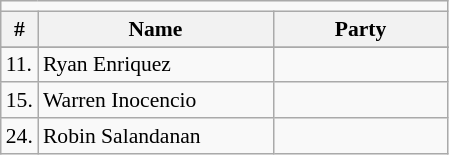<table class=wikitable style="font-size:90%">
<tr>
<td colspan=4 bgcolor=></td>
</tr>
<tr>
<th>#</th>
<th width=150px>Name</th>
<th colspan=2 width=110px>Party</th>
</tr>
<tr>
</tr>
<tr>
<td>11.</td>
<td>Ryan Enriquez</td>
<td></td>
</tr>
<tr>
<td>15.</td>
<td>Warren Inocencio</td>
<td></td>
</tr>
<tr>
<td>24.</td>
<td>Robin Salandanan</td>
<td></td>
</tr>
</table>
